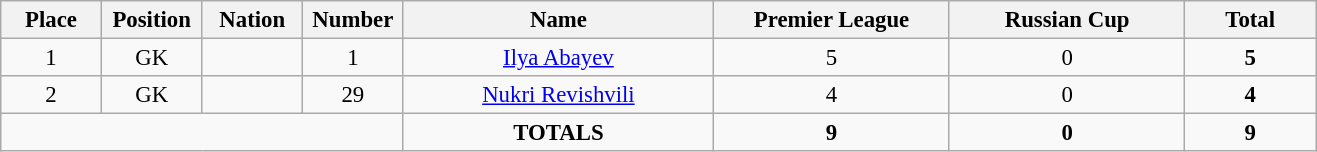<table class="wikitable" style="font-size: 95%; text-align: center;">
<tr>
<th width=60>Place</th>
<th width=60>Position</th>
<th width=60>Nation</th>
<th width=60>Number</th>
<th width=200>Name</th>
<th width=150>Premier League</th>
<th width=150>Russian Cup</th>
<th width=80><strong>Total</strong></th>
</tr>
<tr>
<td>1</td>
<td>GK</td>
<td></td>
<td>1</td>
<td><a href='#'>Ilya Abayev</a></td>
<td>5</td>
<td>0</td>
<td><strong>5</strong></td>
</tr>
<tr>
<td>2</td>
<td>GK</td>
<td></td>
<td>29</td>
<td><a href='#'>Nukri Revishvili</a></td>
<td>4</td>
<td>0</td>
<td><strong>4</strong></td>
</tr>
<tr>
<td colspan="4"></td>
<td><strong>TOTALS</strong></td>
<td><strong>9</strong></td>
<td><strong>0</strong></td>
<td><strong>9</strong></td>
</tr>
</table>
